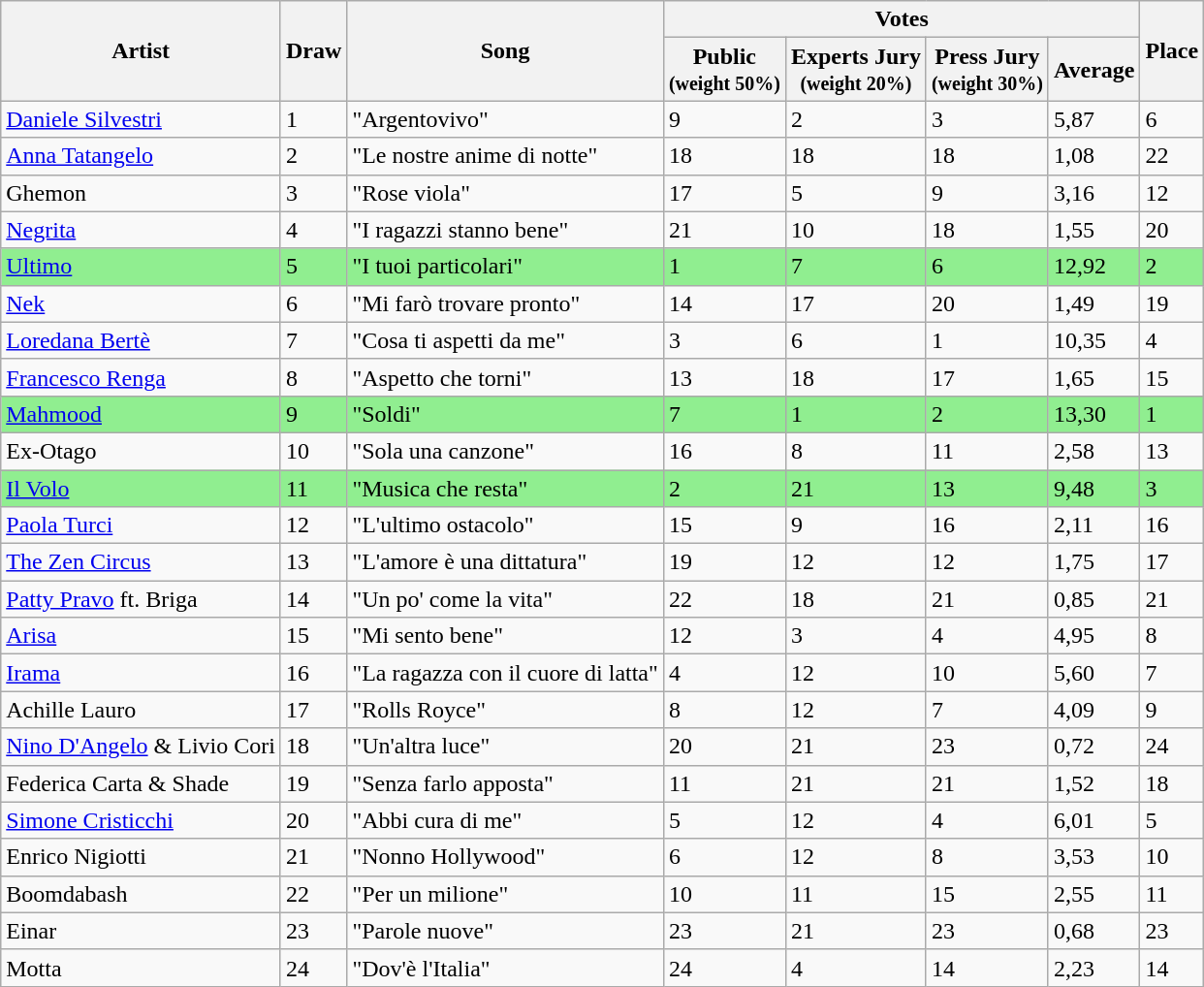<table class="wikitable sortable">
<tr>
<th rowspan="2">Artist</th>
<th rowspan="2">Draw</th>
<th rowspan="2">Song</th>
<th colspan="4" class="unsortable">Votes</th>
<th rowspan="2">Place</th>
</tr>
<tr>
<th>Public<br><small>(weight 50%)</small></th>
<th>Experts Jury<br><small>(weight 20%)</small></th>
<th>Press Jury<br><small>(weight 30%)</small></th>
<th>Average</th>
</tr>
<tr>
<td><a href='#'>Daniele Silvestri</a></td>
<td>1</td>
<td>"Argentovivo"</td>
<td>9</td>
<td>2</td>
<td>3</td>
<td>5,87</td>
<td>6</td>
</tr>
<tr>
<td><a href='#'>Anna Tatangelo</a></td>
<td>2</td>
<td>"Le nostre anime di notte"</td>
<td>18</td>
<td>18</td>
<td>18</td>
<td>1,08</td>
<td>22</td>
</tr>
<tr>
<td>Ghemon</td>
<td>3</td>
<td>"Rose viola"</td>
<td>17</td>
<td>5</td>
<td>9</td>
<td>3,16</td>
<td>12</td>
</tr>
<tr>
<td><a href='#'>Negrita</a></td>
<td>4</td>
<td>"I ragazzi stanno bene"</td>
<td>21</td>
<td>10</td>
<td>18</td>
<td>1,55</td>
<td>20</td>
</tr>
<tr style=background:#90EE90;">
<td><a href='#'>Ultimo</a></td>
<td>5</td>
<td>"I tuoi particolari"</td>
<td>1</td>
<td>7</td>
<td>6</td>
<td>12,92</td>
<td>2</td>
</tr>
<tr>
<td><a href='#'>Nek</a></td>
<td>6</td>
<td>"Mi farò trovare pronto"</td>
<td>14</td>
<td>17</td>
<td>20</td>
<td>1,49</td>
<td>19</td>
</tr>
<tr>
<td><a href='#'>Loredana Bertè</a></td>
<td>7</td>
<td>"Cosa ti aspetti da me"</td>
<td>3</td>
<td>6</td>
<td>1</td>
<td>10,35</td>
<td>4</td>
</tr>
<tr>
<td><a href='#'>Francesco Renga</a></td>
<td>8</td>
<td>"Aspetto che torni"</td>
<td>13</td>
<td>18</td>
<td>17</td>
<td>1,65</td>
<td>15</td>
</tr>
<tr style=background:#90EE90;">
<td><a href='#'>Mahmood</a></td>
<td>9</td>
<td>"Soldi"</td>
<td>7</td>
<td>1</td>
<td>2</td>
<td>13,30</td>
<td>1</td>
</tr>
<tr>
<td>Ex-Otago</td>
<td>10</td>
<td>"Sola una canzone"</td>
<td>16</td>
<td>8</td>
<td>11</td>
<td>2,58</td>
<td>13</td>
</tr>
<tr style=background:#90EE90;">
<td><a href='#'>Il Volo</a></td>
<td>11</td>
<td>"Musica che resta"</td>
<td>2</td>
<td>21</td>
<td>13</td>
<td>9,48</td>
<td>3</td>
</tr>
<tr>
<td><a href='#'>Paola Turci</a></td>
<td>12</td>
<td>"L'ultimo ostacolo"</td>
<td>15</td>
<td>9</td>
<td>16</td>
<td>2,11</td>
<td>16</td>
</tr>
<tr>
<td><a href='#'>The Zen Circus</a></td>
<td>13</td>
<td>"L'amore è una dittatura"</td>
<td>19</td>
<td>12</td>
<td>12</td>
<td>1,75</td>
<td>17</td>
</tr>
<tr>
<td><a href='#'>Patty Pravo</a> ft. Briga</td>
<td>14</td>
<td>"Un po' come la vita"</td>
<td>22</td>
<td>18</td>
<td>21</td>
<td>0,85</td>
<td>21</td>
</tr>
<tr>
<td><a href='#'>Arisa</a></td>
<td>15</td>
<td>"Mi sento bene"</td>
<td>12</td>
<td>3</td>
<td>4</td>
<td>4,95</td>
<td>8</td>
</tr>
<tr>
<td><a href='#'>Irama</a></td>
<td>16</td>
<td>"La ragazza con il cuore di latta"</td>
<td>4</td>
<td>12</td>
<td>10</td>
<td>5,60</td>
<td>7</td>
</tr>
<tr>
<td>Achille Lauro</td>
<td>17</td>
<td>"Rolls Royce"</td>
<td>8</td>
<td>12</td>
<td>7</td>
<td>4,09</td>
<td>9</td>
</tr>
<tr>
<td><a href='#'>Nino D'Angelo</a> & Livio Cori</td>
<td>18</td>
<td>"Un'altra luce"</td>
<td>20</td>
<td>21</td>
<td>23</td>
<td>0,72</td>
<td>24</td>
</tr>
<tr>
<td>Federica Carta & Shade</td>
<td>19</td>
<td>"Senza farlo apposta"</td>
<td>11</td>
<td>21</td>
<td>21</td>
<td>1,52</td>
<td>18</td>
</tr>
<tr>
<td><a href='#'>Simone Cristicchi</a></td>
<td>20</td>
<td>"Abbi cura di me"</td>
<td>5</td>
<td>12</td>
<td>4</td>
<td>6,01</td>
<td>5</td>
</tr>
<tr>
<td>Enrico Nigiotti</td>
<td>21</td>
<td>"Nonno Hollywood"</td>
<td>6</td>
<td>12</td>
<td>8</td>
<td>3,53</td>
<td>10</td>
</tr>
<tr>
<td>Boomdabash</td>
<td>22</td>
<td>"Per un milione"</td>
<td>10</td>
<td>11</td>
<td>15</td>
<td>2,55</td>
<td>11</td>
</tr>
<tr>
<td>Einar</td>
<td>23</td>
<td>"Parole nuove"</td>
<td>23</td>
<td>21</td>
<td>23</td>
<td>0,68</td>
<td>23</td>
</tr>
<tr>
<td>Motta</td>
<td>24</td>
<td>"Dov'è l'Italia"</td>
<td>24</td>
<td>4</td>
<td>14</td>
<td>2,23</td>
<td>14</td>
</tr>
</table>
